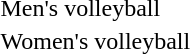<table>
<tr>
<td>Men's volleyball</td>
<td></td>
<td></td>
<td></td>
</tr>
<tr>
<td>Women's volleyball</td>
<td></td>
<td></td>
<td></td>
</tr>
</table>
